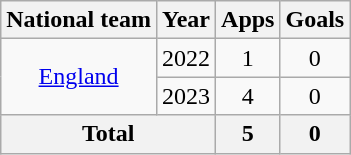<table class="wikitable" style="text-align:center">
<tr>
<th>National team</th>
<th>Year</th>
<th>Apps</th>
<th>Goals</th>
</tr>
<tr>
<td rowspan="2"><a href='#'>England</a></td>
<td>2022</td>
<td>1</td>
<td>0</td>
</tr>
<tr>
<td>2023</td>
<td>4</td>
<td>0</td>
</tr>
<tr>
<th colspan="2">Total</th>
<th>5</th>
<th>0</th>
</tr>
</table>
